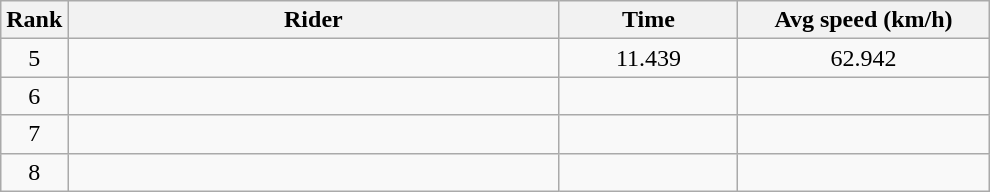<table class="wikitable sortable" style="text-align:center;">
<tr>
<th>Rank</th>
<th style="width:20em;">Rider</th>
<th style="width:7em;">Time</th>
<th style="width:10em;">Avg speed (km/h)</th>
</tr>
<tr>
<td>5</td>
<td align=left></td>
<td>11.439</td>
<td>62.942</td>
</tr>
<tr>
<td>6</td>
<td align=left></td>
<td></td>
<td></td>
</tr>
<tr>
<td>7</td>
<td align=left></td>
<td></td>
<td></td>
</tr>
<tr>
<td>8</td>
<td align=left></td>
<td></td>
<td></td>
</tr>
</table>
